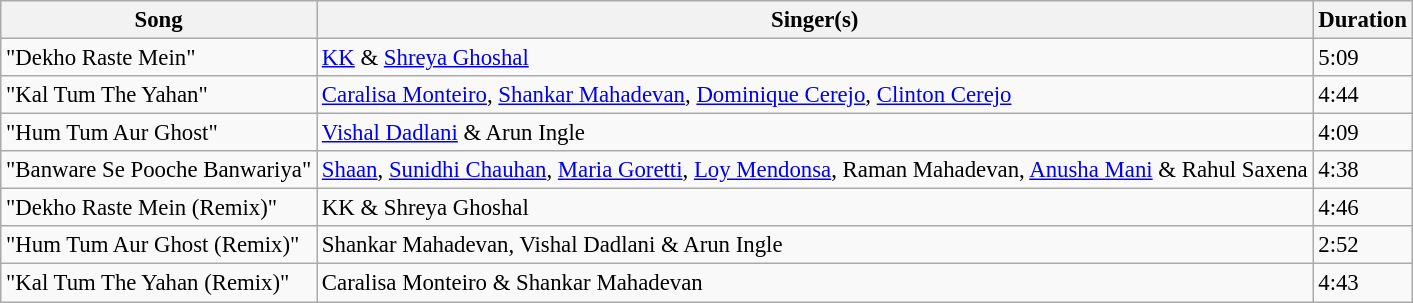<table class="wikitable" style="font-size:95%;">
<tr>
<th>Song</th>
<th>Singer(s)</th>
<th>Duration</th>
</tr>
<tr>
<td>"Dekho Raste Mein"</td>
<td><a href='#'>KK</a> & <a href='#'>Shreya Ghoshal</a></td>
<td>5:09</td>
</tr>
<tr>
<td>"Kal Tum The Yahan"</td>
<td><a href='#'>Caralisa Monteiro</a>, <a href='#'>Shankar Mahadevan</a>, <a href='#'>Dominique Cerejo</a>, <a href='#'>Clinton Cerejo</a></td>
<td>4:44</td>
</tr>
<tr>
<td>"Hum Tum Aur Ghost"</td>
<td><a href='#'>Vishal Dadlani</a> & Arun Ingle</td>
<td>4:09</td>
</tr>
<tr>
<td>"Banware Se Pooche Banwariya"</td>
<td><a href='#'>Shaan</a>, <a href='#'>Sunidhi Chauhan</a>, <a href='#'>Maria Goretti</a>, <a href='#'>Loy Mendonsa</a>, Raman Mahadevan, <a href='#'>Anusha Mani</a> & Rahul Saxena</td>
<td>4:38</td>
</tr>
<tr>
<td>"Dekho Raste Mein (Remix)"</td>
<td>KK & Shreya Ghoshal</td>
<td>4:46</td>
</tr>
<tr>
<td>"Hum Tum Aur Ghost (Remix)"</td>
<td>Shankar Mahadevan, Vishal Dadlani & Arun Ingle</td>
<td>2:52</td>
</tr>
<tr>
<td>"Kal Tum The Yahan (Remix)"</td>
<td>Caralisa Monteiro & Shankar Mahadevan</td>
<td>4:43</td>
</tr>
</table>
